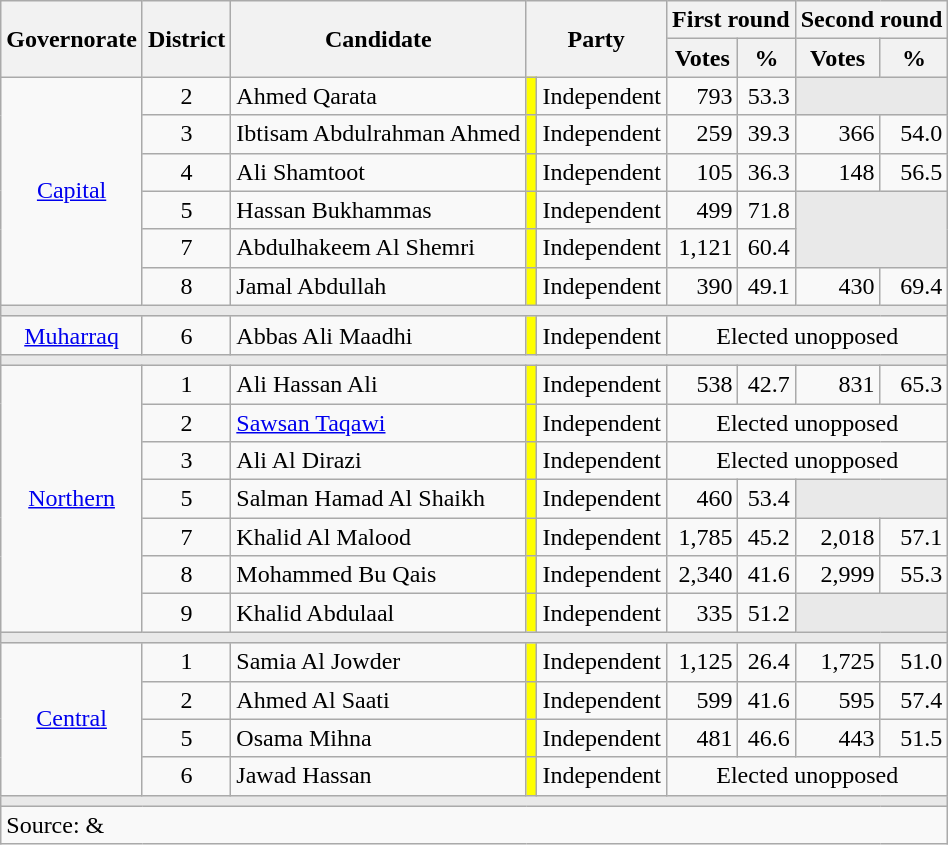<table class=wikitable style=text-align:right>
<tr>
<th rowspan=2>Governorate</th>
<th rowspan=2>District</th>
<th rowspan=2>Candidate</th>
<th rowspan=2 colspan=2>Party</th>
<th colspan=2>First round</th>
<th colspan=2>Second round</th>
</tr>
<tr>
<th>Votes</th>
<th>%</th>
<th>Votes</th>
<th>%</th>
</tr>
<tr>
<td rowspan=6 style=text-align:center><a href='#'>Capital</a></td>
<td align=center>2</td>
<td align=left>Ahmed Qarata</td>
<td bgcolor=yellow></td>
<td align=left>Independent</td>
<td>793</td>
<td>53.3</td>
<td colspan=2 bgcolor=#E9E9E9></td>
</tr>
<tr>
<td align=center>3</td>
<td align=left>Ibtisam Abdulrahman Ahmed</td>
<td bgcolor=yellow></td>
<td align=left>Independent</td>
<td>259</td>
<td>39.3</td>
<td>366</td>
<td>54.0</td>
</tr>
<tr>
<td align=center>4</td>
<td align=left>Ali Shamtoot</td>
<td bgcolor=yellow></td>
<td align=left>Independent</td>
<td>105</td>
<td>36.3</td>
<td>148</td>
<td>56.5</td>
</tr>
<tr>
<td align=center>5</td>
<td align=left>Hassan Bukhammas</td>
<td bgcolor=yellow></td>
<td align=left>Independent</td>
<td>499</td>
<td>71.8</td>
<td colspan=2 rowspan=2 bgcolor=#E9E9E9></td>
</tr>
<tr>
<td align=center>7</td>
<td align=left>Abdulhakeem Al Shemri</td>
<td bgcolor=yellow></td>
<td align=left>Independent</td>
<td>1,121</td>
<td>60.4</td>
</tr>
<tr>
<td align=center>8</td>
<td align=left>Jamal Abdullah</td>
<td bgcolor=yellow></td>
<td align=left>Independent</td>
<td>390</td>
<td>49.1</td>
<td>430</td>
<td>69.4</td>
</tr>
<tr>
<td colspan=9 align=left bgcolor=#E9E9E9></td>
</tr>
<tr>
<td rowspan=1 style=text-align:center><a href='#'>Muharraq</a></td>
<td align=center>6</td>
<td align=left>Abbas Ali Maadhi</td>
<td bgcolor=yellow></td>
<td align=left>Independent</td>
<td colspan=4 align=center>Elected unopposed</td>
</tr>
<tr>
<td colspan=9 align=left bgcolor=#E9E9E9></td>
</tr>
<tr>
<td rowspan=7 style=text-align:center><a href='#'>Northern</a></td>
<td align=center>1</td>
<td align=left>Ali Hassan Ali</td>
<td bgcolor=yellow></td>
<td align=left>Independent</td>
<td>538</td>
<td>42.7</td>
<td>831</td>
<td>65.3</td>
</tr>
<tr>
<td align=center>2</td>
<td align=left><a href='#'>Sawsan Taqawi</a></td>
<td bgcolor=yellow></td>
<td align=left>Independent</td>
<td colspan=4 align=center>Elected unopposed</td>
</tr>
<tr>
<td align=center>3</td>
<td align=left>Ali Al Dirazi</td>
<td bgcolor=yellow></td>
<td align=left>Independent</td>
<td colspan=4 align=center>Elected unopposed</td>
</tr>
<tr>
<td align=center>5</td>
<td align=left>Salman Hamad Al Shaikh</td>
<td bgcolor=yellow></td>
<td align=left>Independent</td>
<td>460</td>
<td>53.4</td>
<td colspan=2 bgcolor=#E9E9E9></td>
</tr>
<tr>
<td align=center>7</td>
<td align=left>Khalid Al Malood</td>
<td bgcolor=yellow></td>
<td align=left>Independent</td>
<td>1,785</td>
<td>45.2</td>
<td>2,018</td>
<td>57.1</td>
</tr>
<tr>
<td align=center>8</td>
<td align=left>Mohammed Bu Qais</td>
<td bgcolor=yellow></td>
<td align=left>Independent</td>
<td>2,340</td>
<td>41.6</td>
<td>2,999</td>
<td>55.3</td>
</tr>
<tr>
<td align=center>9</td>
<td align=left>Khalid Abdulaal</td>
<td bgcolor=yellow></td>
<td align=left>Independent</td>
<td>335</td>
<td>51.2</td>
<td colspan=2 bgcolor=#E9E9E9></td>
</tr>
<tr>
<td colspan=9 align=left bgcolor=#E9E9E9></td>
</tr>
<tr>
<td rowspan=4 style=text-align:center><a href='#'>Central</a></td>
<td align=center>1</td>
<td align=left>Samia Al Jowder</td>
<td bgcolor=yellow></td>
<td align=left>Independent</td>
<td>1,125</td>
<td>26.4</td>
<td>1,725</td>
<td>51.0</td>
</tr>
<tr>
<td align=center>2</td>
<td align=left>Ahmed Al Saati</td>
<td bgcolor=yellow></td>
<td align=left>Independent</td>
<td>599</td>
<td>41.6</td>
<td>595</td>
<td>57.4</td>
</tr>
<tr>
<td align=center>5</td>
<td align=left>Osama Mihna</td>
<td bgcolor=yellow></td>
<td align=left>Independent</td>
<td>481</td>
<td>46.6</td>
<td>443</td>
<td>51.5</td>
</tr>
<tr>
<td align=center>6</td>
<td align=left>Jawad Hassan</td>
<td bgcolor=yellow></td>
<td align=left>Independent</td>
<td colspan=4 align=center>Elected unopposed</td>
</tr>
<tr>
<td colspan=9 align=left bgcolor=#E9E9E9></td>
</tr>
<tr>
<td align=left colspan=9>Source:  & </td>
</tr>
</table>
